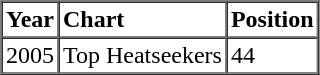<table border=1 cellspacing=0 cellpadding=2>
<tr>
<th align="left">Year</th>
<th align="left">Chart</th>
<th align="left">Position</th>
</tr>
<tr>
<td align="left">2005</td>
<td align="left">Top Heatseekers</td>
<td align="left">44</td>
</tr>
</table>
